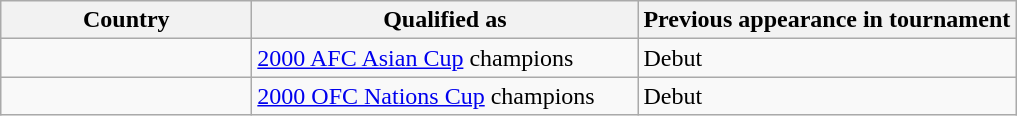<table class="wikitable sortable" style="text-align:left;">
<tr>
<th style="width:160px;">Country</th>
<th style="width:250px;">Qualified as</th>
<th>Previous appearance in tournament</th>
</tr>
<tr>
<td></td>
<td><a href='#'>2000 AFC Asian Cup</a> champions</td>
<td>Debut</td>
</tr>
<tr>
<td></td>
<td><a href='#'>2000 OFC Nations Cup</a> champions</td>
<td>Debut</td>
</tr>
</table>
